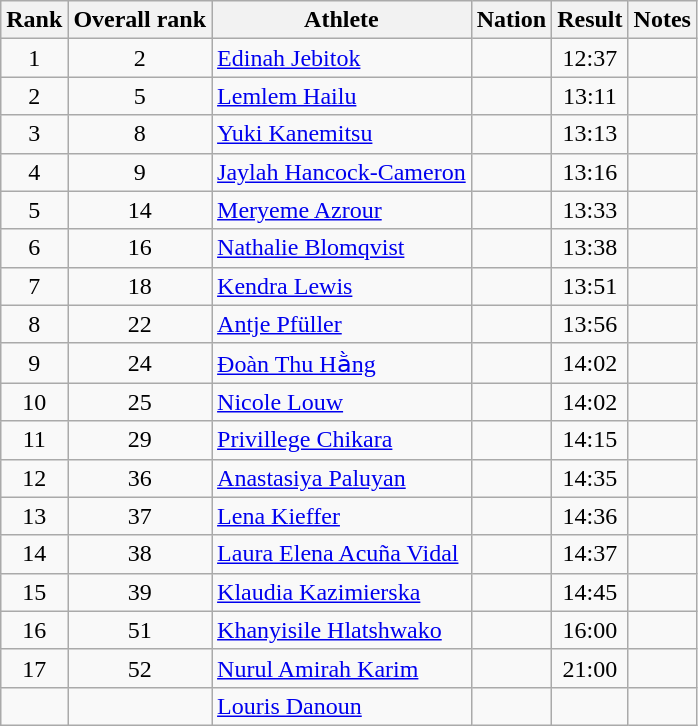<table class="wikitable sortable" style="text-align:center">
<tr>
<th>Rank</th>
<th>Overall rank</th>
<th>Athlete</th>
<th>Nation</th>
<th>Result</th>
<th>Notes</th>
</tr>
<tr>
<td>1</td>
<td>2</td>
<td align=left><a href='#'>Edinah Jebitok</a></td>
<td align=left></td>
<td>12:37</td>
<td></td>
</tr>
<tr>
<td>2</td>
<td>5</td>
<td align=left><a href='#'>Lemlem Hailu</a></td>
<td align=left></td>
<td>13:11</td>
<td></td>
</tr>
<tr>
<td>3</td>
<td>8</td>
<td align=left><a href='#'>Yuki Kanemitsu</a></td>
<td align=left></td>
<td>13:13</td>
<td></td>
</tr>
<tr>
<td>4</td>
<td>9</td>
<td align=left><a href='#'>Jaylah Hancock-Cameron</a></td>
<td align=left></td>
<td>13:16</td>
<td></td>
</tr>
<tr>
<td>5</td>
<td>14</td>
<td align=left><a href='#'>Meryeme Azrour</a></td>
<td align=left></td>
<td>13:33</td>
<td></td>
</tr>
<tr>
<td>6</td>
<td>16</td>
<td align=left><a href='#'>Nathalie Blomqvist</a></td>
<td align=left></td>
<td>13:38</td>
<td></td>
</tr>
<tr>
<td>7</td>
<td>18</td>
<td align=left><a href='#'>Kendra Lewis</a></td>
<td align=left></td>
<td>13:51</td>
<td></td>
</tr>
<tr>
<td>8</td>
<td>22</td>
<td align=left><a href='#'>Antje Pfüller</a></td>
<td align=left></td>
<td>13:56</td>
<td></td>
</tr>
<tr>
<td>9</td>
<td>24</td>
<td align=left><a href='#'>Đoàn Thu Hằng</a></td>
<td align=left></td>
<td>14:02</td>
<td></td>
</tr>
<tr>
<td>10</td>
<td>25</td>
<td align=left><a href='#'>Nicole Louw</a></td>
<td align=left></td>
<td>14:02</td>
<td></td>
</tr>
<tr>
<td>11</td>
<td>29</td>
<td align=left><a href='#'>Privillege Chikara</a></td>
<td align=left></td>
<td>14:15</td>
<td></td>
</tr>
<tr>
<td>12</td>
<td>36</td>
<td align=left><a href='#'>Anastasiya Paluyan</a></td>
<td align=left></td>
<td>14:35</td>
<td></td>
</tr>
<tr>
<td>13</td>
<td>37</td>
<td align=left><a href='#'>Lena Kieffer</a></td>
<td align=left></td>
<td>14:36</td>
<td></td>
</tr>
<tr>
<td>14</td>
<td>38</td>
<td align=left><a href='#'>Laura Elena Acuña Vidal</a></td>
<td align=left></td>
<td>14:37</td>
<td></td>
</tr>
<tr>
<td>15</td>
<td>39</td>
<td align=left><a href='#'>Klaudia Kazimierska</a></td>
<td align=left></td>
<td>14:45</td>
<td></td>
</tr>
<tr>
<td>16</td>
<td>51</td>
<td align=left><a href='#'>Khanyisile Hlatshwako</a></td>
<td align=left></td>
<td>16:00</td>
<td></td>
</tr>
<tr>
<td>17</td>
<td>52</td>
<td align=left><a href='#'>Nurul Amirah Karim</a></td>
<td align=left></td>
<td>21:00</td>
<td></td>
</tr>
<tr>
<td></td>
<td></td>
<td align=left><a href='#'>Louris Danoun</a></td>
<td align=left></td>
<td></td>
<td></td>
</tr>
</table>
